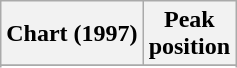<table class="wikitable sortable plainrowheaders" style="text-align:center">
<tr>
<th scope="col">Chart (1997)</th>
<th scope="col">Peak<br> position</th>
</tr>
<tr>
</tr>
<tr>
</tr>
</table>
